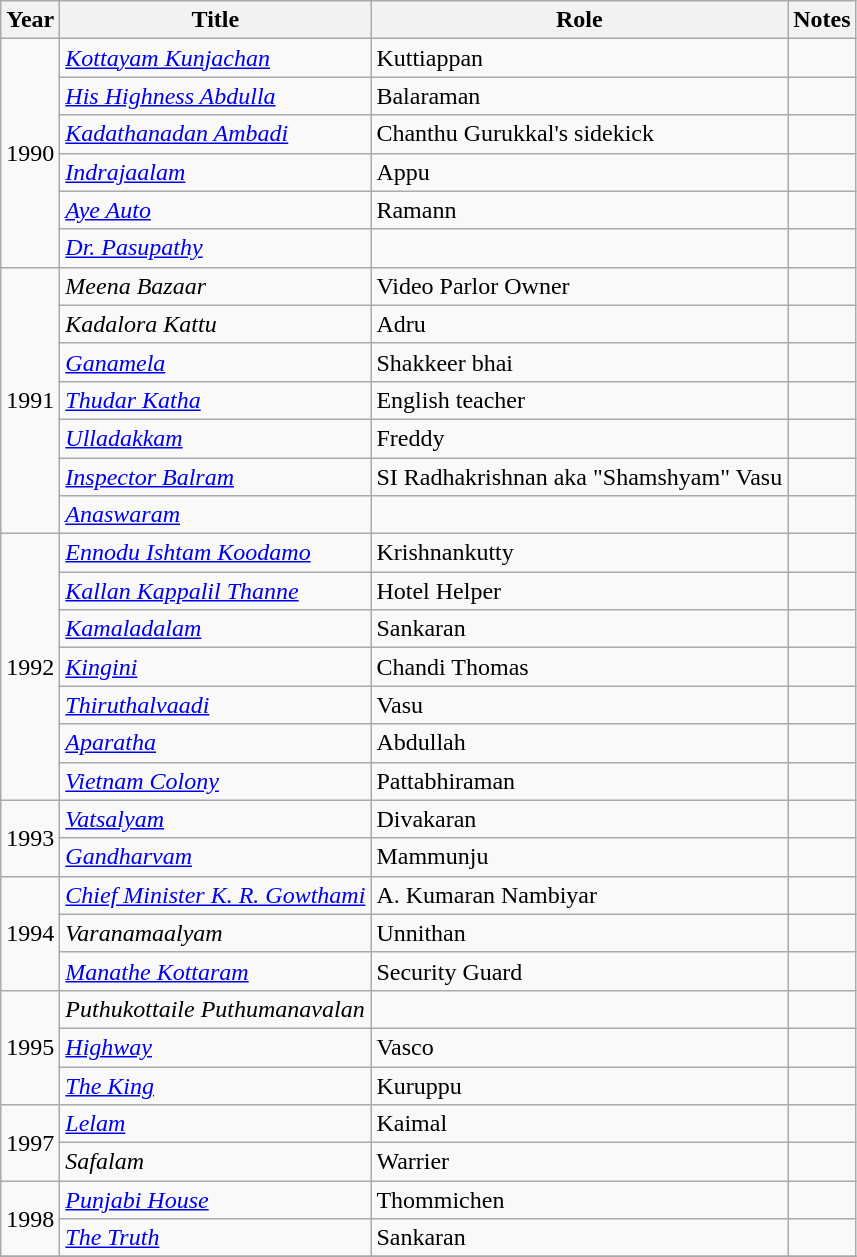<table class="wikitable sortable">
<tr>
<th>Year</th>
<th>Title</th>
<th>Role</th>
<th class="unsortable">Notes</th>
</tr>
<tr>
<td rowspan=6>1990</td>
<td><em><a href='#'>Kottayam Kunjachan</a></em></td>
<td>Kuttiappan</td>
<td></td>
</tr>
<tr>
<td><em><a href='#'>His Highness Abdulla</a></em></td>
<td>Balaraman</td>
<td></td>
</tr>
<tr>
<td><em><a href='#'>Kadathanadan Ambadi</a></em></td>
<td>Chanthu Gurukkal's sidekick</td>
<td></td>
</tr>
<tr>
<td><em><a href='#'>Indrajaalam</a></em></td>
<td>Appu</td>
<td></td>
</tr>
<tr>
<td><em><a href='#'>Aye Auto</a></em></td>
<td>Ramann</td>
<td></td>
</tr>
<tr>
<td><em><a href='#'>Dr. Pasupathy</a></em></td>
<td></td>
<td></td>
</tr>
<tr>
<td rowspan=7>1991</td>
<td><em>Meena Bazaar</em></td>
<td>Video Parlor Owner</td>
</tr>
<tr>
<td><em>Kadalora Kattu</em></td>
<td>Adru</td>
<td></td>
</tr>
<tr>
<td><em><a href='#'>Ganamela</a></em></td>
<td>Shakkeer bhai</td>
<td></td>
</tr>
<tr>
<td><em><a href='#'>Thudar Katha</a></em></td>
<td>English teacher</td>
<td></td>
</tr>
<tr>
<td><em><a href='#'>Ulladakkam</a></em></td>
<td>Freddy</td>
<td></td>
</tr>
<tr>
<td><em><a href='#'>Inspector Balram</a></em></td>
<td>SI Radhakrishnan aka "Shamshyam" Vasu</td>
<td></td>
</tr>
<tr>
<td><em><a href='#'>Anaswaram</a></em></td>
<td></td>
<td></td>
</tr>
<tr>
<td rowspan=7>1992</td>
<td><em><a href='#'>Ennodu Ishtam Koodamo</a></em></td>
<td>Krishnankutty</td>
<td></td>
</tr>
<tr>
<td><em><a href='#'>Kallan Kappalil Thanne</a></em></td>
<td>Hotel Helper</td>
<td></td>
</tr>
<tr>
<td><em><a href='#'>Kamaladalam</a></em></td>
<td>Sankaran</td>
<td></td>
</tr>
<tr>
<td><em><a href='#'>Kingini</a></em></td>
<td>Chandi Thomas</td>
<td></td>
</tr>
<tr>
<td><em><a href='#'>Thiruthalvaadi</a></em></td>
<td>Vasu</td>
<td></td>
</tr>
<tr>
<td><em><a href='#'>Aparatha</a></em></td>
<td>Abdullah</td>
<td></td>
</tr>
<tr>
<td><em><a href='#'>Vietnam Colony</a></em></td>
<td>Pattabhiraman</td>
<td></td>
</tr>
<tr>
<td rowspan=2>1993</td>
<td><em><a href='#'>Vatsalyam</a></em></td>
<td>Divakaran</td>
<td></td>
</tr>
<tr>
<td><em><a href='#'>Gandharvam</a></em></td>
<td>Mammunju</td>
<td></td>
</tr>
<tr>
<td rowspan=3>1994</td>
<td><em><a href='#'>Chief Minister K. R. Gowthami</a></em></td>
<td>A. Kumaran Nambiyar</td>
<td></td>
</tr>
<tr>
<td><em>Varanamaalyam</em></td>
<td>Unnithan</td>
<td></td>
</tr>
<tr>
<td><em><a href='#'>Manathe Kottaram</a></em></td>
<td>Security Guard</td>
<td></td>
</tr>
<tr>
<td rowspan=3>1995</td>
<td><em>Puthukottaile Puthumanavalan</em></td>
<td></td>
<td></td>
</tr>
<tr>
<td><em><a href='#'>Highway</a></em></td>
<td>Vasco</td>
<td></td>
</tr>
<tr>
<td><em><a href='#'>The King</a></em></td>
<td>Kuruppu</td>
<td></td>
</tr>
<tr>
<td rowspan=2>1997</td>
<td><em><a href='#'>Lelam</a></em></td>
<td>Kaimal</td>
<td></td>
</tr>
<tr>
<td><em>Safalam</em></td>
<td>Warrier</td>
<td></td>
</tr>
<tr>
<td rowspan=2>1998</td>
<td><em><a href='#'>Punjabi House</a></em></td>
<td>Thommichen</td>
<td></td>
</tr>
<tr>
<td><em><a href='#'>The Truth</a></em></td>
<td>Sankaran</td>
<td></td>
</tr>
<tr>
</tr>
</table>
